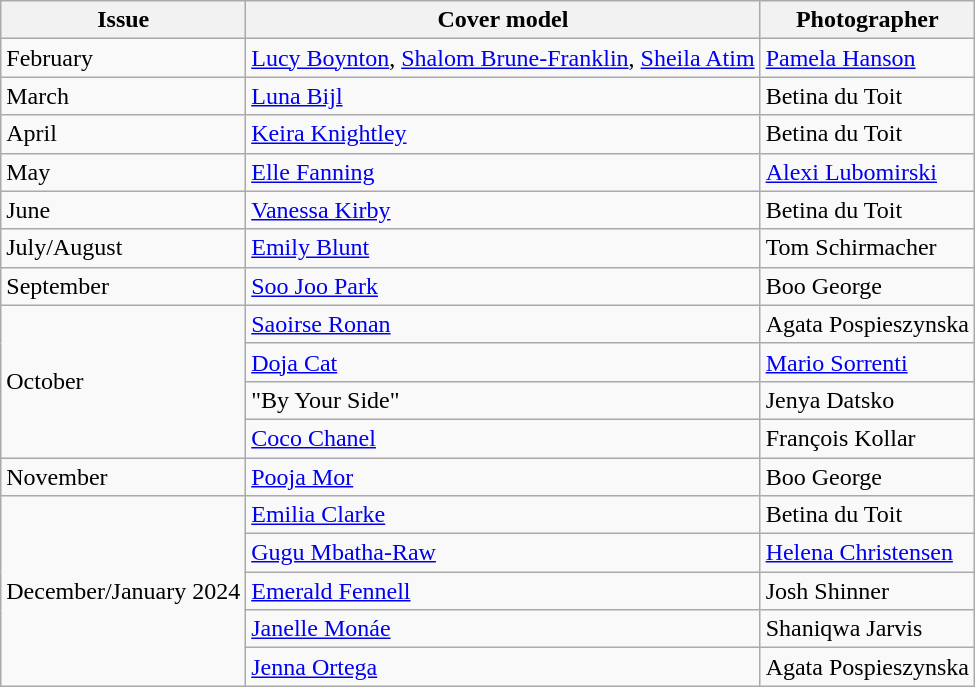<table class="sortable wikitable">
<tr>
<th>Issue</th>
<th>Cover model</th>
<th>Photographer</th>
</tr>
<tr>
<td>February</td>
<td><a href='#'>Lucy Boynton</a>, <a href='#'>Shalom Brune-Franklin</a>, <a href='#'>Sheila Atim</a></td>
<td><a href='#'>Pamela Hanson</a></td>
</tr>
<tr>
<td>March</td>
<td><a href='#'>Luna Bijl</a></td>
<td>Betina du Toit</td>
</tr>
<tr>
<td>April</td>
<td><a href='#'>Keira Knightley</a></td>
<td>Betina du Toit</td>
</tr>
<tr>
<td>May</td>
<td><a href='#'>Elle Fanning</a></td>
<td><a href='#'>Alexi Lubomirski</a></td>
</tr>
<tr>
<td>June</td>
<td><a href='#'>Vanessa Kirby</a></td>
<td>Betina du Toit</td>
</tr>
<tr>
<td>July/August</td>
<td><a href='#'>Emily Blunt</a></td>
<td>Tom Schirmacher</td>
</tr>
<tr>
<td>September</td>
<td><a href='#'>Soo Joo Park</a></td>
<td>Boo George</td>
</tr>
<tr>
<td rowspan="4">October</td>
<td><a href='#'>Saoirse Ronan</a></td>
<td>Agata Pospieszynska</td>
</tr>
<tr>
<td><a href='#'>Doja Cat</a></td>
<td><a href='#'>Mario Sorrenti</a></td>
</tr>
<tr>
<td>"By Your Side"</td>
<td>Jenya Datsko</td>
</tr>
<tr>
<td><a href='#'>Coco Chanel</a></td>
<td>François Kollar</td>
</tr>
<tr>
<td>November</td>
<td><a href='#'>Pooja Mor</a></td>
<td>Boo George</td>
</tr>
<tr>
<td rowspan="5">December/January 2024</td>
<td><a href='#'>Emilia Clarke</a></td>
<td>Betina du Toit</td>
</tr>
<tr>
<td><a href='#'>Gugu Mbatha-Raw</a></td>
<td><a href='#'>Helena Christensen</a></td>
</tr>
<tr>
<td><a href='#'>Emerald Fennell</a></td>
<td>Josh Shinner</td>
</tr>
<tr>
<td><a href='#'>Janelle Monáe</a></td>
<td>Shaniqwa Jarvis</td>
</tr>
<tr>
<td><a href='#'>Jenna Ortega</a></td>
<td>Agata Pospieszynska</td>
</tr>
</table>
